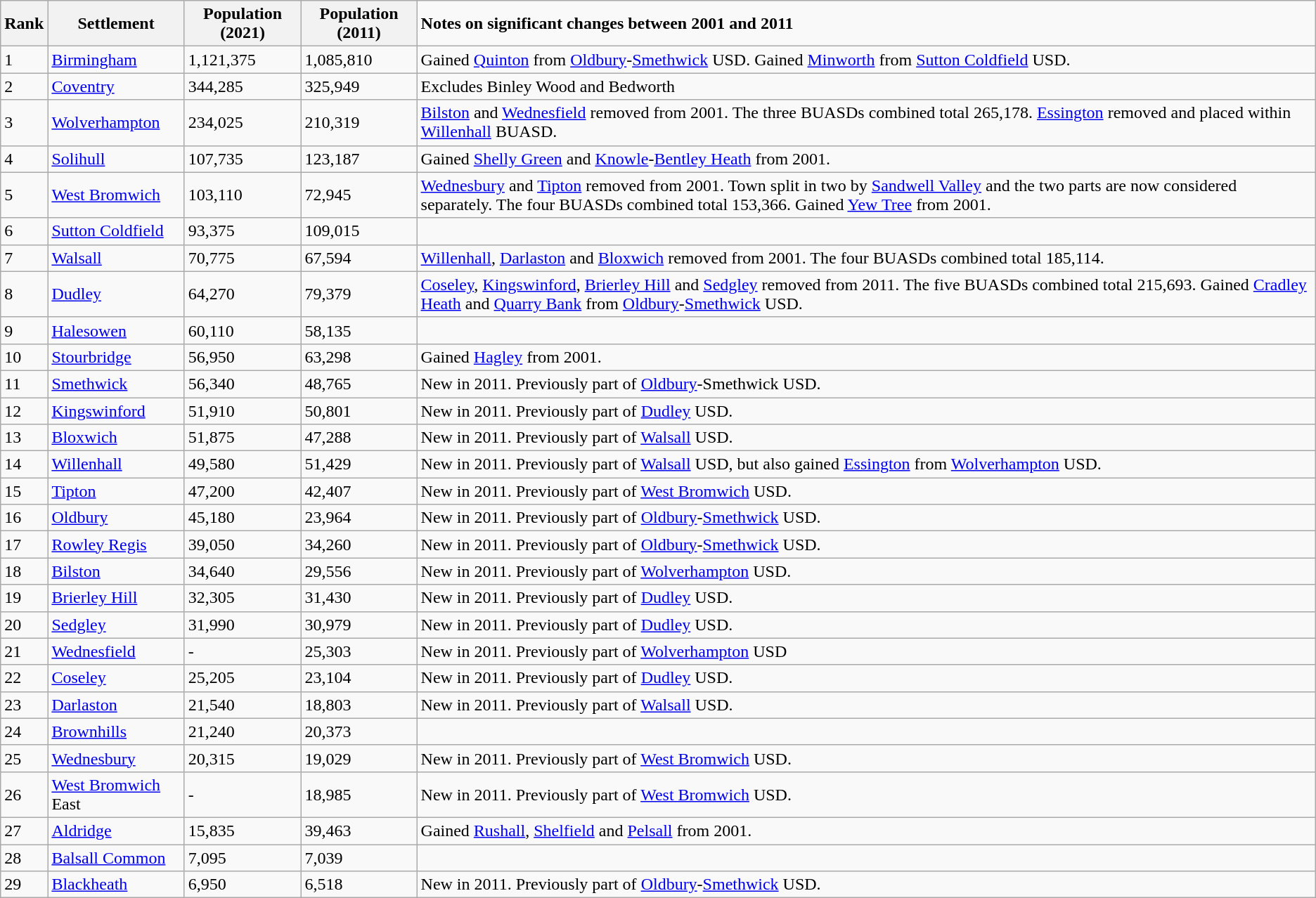<table class="wikitable sortable">
<tr>
<th>Rank</th>
<th>Settlement</th>
<th>Population (2021)</th>
<th>Population (2011)</th>
<td><strong>Notes on significant changes between 2001 and 2011</strong></td>
</tr>
<tr>
<td>1</td>
<td><a href='#'>Birmingham</a></td>
<td>1,121,375</td>
<td>1,085,810</td>
<td>Gained <a href='#'>Quinton</a> from <a href='#'>Oldbury</a>-<a href='#'>Smethwick</a> USD.  Gained <a href='#'>Minworth</a> from <a href='#'>Sutton Coldfield</a> USD.</td>
</tr>
<tr>
<td>2</td>
<td><a href='#'>Coventry</a></td>
<td>344,285</td>
<td>325,949</td>
<td>Excludes Binley Wood and Bedworth</td>
</tr>
<tr>
<td>3</td>
<td><a href='#'>Wolverhampton</a></td>
<td>234,025</td>
<td>210,319</td>
<td><a href='#'>Bilston</a> and <a href='#'>Wednesfield</a> removed from 2001. The three BUASDs combined total 265,178.  <a href='#'>Essington</a> removed and placed within <a href='#'>Willenhall</a> BUASD.</td>
</tr>
<tr>
<td>4</td>
<td><a href='#'>Solihull</a></td>
<td>107,735</td>
<td>123,187</td>
<td>Gained <a href='#'>Shelly Green</a> and <a href='#'>Knowle</a>-<a href='#'>Bentley Heath</a> from 2001.</td>
</tr>
<tr>
<td>5</td>
<td><a href='#'>West Bromwich</a></td>
<td>103,110</td>
<td>72,945</td>
<td><a href='#'>Wednesbury</a> and <a href='#'>Tipton</a> removed from 2001.  Town split in two by <a href='#'>Sandwell Valley</a> and the two parts are now considered separately.  The four BUASDs combined total 153,366.  Gained <a href='#'>Yew Tree</a> from 2001.</td>
</tr>
<tr>
<td>6</td>
<td><a href='#'>Sutton Coldfield</a></td>
<td>93,375</td>
<td>109,015</td>
<td></td>
</tr>
<tr>
<td>7</td>
<td><a href='#'>Walsall</a></td>
<td>70,775</td>
<td>67,594</td>
<td><a href='#'>Willenhall</a>, <a href='#'>Darlaston</a> and <a href='#'>Bloxwich</a> removed from 2001.  The four BUASDs combined total 185,114.</td>
</tr>
<tr>
<td>8</td>
<td><a href='#'>Dudley</a></td>
<td>64,270</td>
<td>79,379</td>
<td><a href='#'>Coseley</a>, <a href='#'>Kingswinford</a>, <a href='#'>Brierley Hill</a> and <a href='#'>Sedgley</a> removed from 2011.  The five BUASDs combined total 215,693.  Gained <a href='#'>Cradley Heath</a> and <a href='#'>Quarry Bank</a> from <a href='#'>Oldbury</a>-<a href='#'>Smethwick</a> USD.</td>
</tr>
<tr>
<td>9</td>
<td><a href='#'>Halesowen</a></td>
<td>60,110</td>
<td>58,135</td>
<td></td>
</tr>
<tr>
<td>10</td>
<td><a href='#'>Stourbridge</a></td>
<td>56,950</td>
<td>63,298</td>
<td>Gained <a href='#'>Hagley</a> from 2001.</td>
</tr>
<tr>
<td>11</td>
<td><a href='#'>Smethwick</a></td>
<td>56,340</td>
<td>48,765</td>
<td>New in 2011.  Previously part of <a href='#'>Oldbury</a>-Smethwick USD.</td>
</tr>
<tr>
<td>12</td>
<td><a href='#'>Kingswinford</a></td>
<td>51,910</td>
<td>50,801</td>
<td>New in 2011.  Previously part of <a href='#'>Dudley</a> USD.</td>
</tr>
<tr>
<td>13</td>
<td><a href='#'>Bloxwich</a></td>
<td>51,875</td>
<td>47,288</td>
<td>New in 2011.  Previously part of <a href='#'>Walsall</a> USD.</td>
</tr>
<tr>
<td>14</td>
<td><a href='#'>Willenhall</a></td>
<td>49,580</td>
<td>51,429</td>
<td>New in 2011.  Previously part of <a href='#'>Walsall</a> USD, but also gained <a href='#'>Essington</a> from <a href='#'>Wolverhampton</a> USD.</td>
</tr>
<tr>
<td>15</td>
<td><a href='#'>Tipton</a></td>
<td>47,200</td>
<td>42,407</td>
<td>New in 2011.  Previously part of <a href='#'>West Bromwich</a> USD.</td>
</tr>
<tr>
<td>16</td>
<td><a href='#'>Oldbury</a></td>
<td>45,180</td>
<td>23,964</td>
<td>New in 2011.  Previously part of <a href='#'>Oldbury</a>-<a href='#'>Smethwick</a> USD.</td>
</tr>
<tr>
<td>17</td>
<td><a href='#'>Rowley Regis</a></td>
<td>39,050</td>
<td>34,260</td>
<td>New in 2011.  Previously part of <a href='#'>Oldbury</a>-<a href='#'>Smethwick</a> USD.</td>
</tr>
<tr>
<td>18</td>
<td><a href='#'>Bilston</a></td>
<td>34,640</td>
<td>29,556</td>
<td>New in 2011.  Previously part of <a href='#'>Wolverhampton</a> USD.</td>
</tr>
<tr>
<td>19</td>
<td><a href='#'>Brierley Hill</a></td>
<td>32,305</td>
<td>31,430</td>
<td>New in 2011.  Previously part of <a href='#'>Dudley</a> USD.</td>
</tr>
<tr>
<td>20</td>
<td><a href='#'>Sedgley</a></td>
<td>31,990</td>
<td>30,979</td>
<td>New in 2011.  Previously part of <a href='#'>Dudley</a> USD.</td>
</tr>
<tr>
<td>21</td>
<td><a href='#'>Wednesfield</a></td>
<td>-</td>
<td>25,303</td>
<td>New in 2011.  Previously part of <a href='#'>Wolverhampton</a> USD</td>
</tr>
<tr>
<td>22</td>
<td><a href='#'>Coseley</a></td>
<td>25,205</td>
<td>23,104</td>
<td>New in 2011.  Previously part of <a href='#'>Dudley</a> USD.</td>
</tr>
<tr>
<td>23</td>
<td><a href='#'>Darlaston</a></td>
<td>21,540</td>
<td>18,803</td>
<td>New in 2011.  Previously part of <a href='#'>Walsall</a> USD.</td>
</tr>
<tr>
<td>24</td>
<td><a href='#'>Brownhills</a></td>
<td>21,240</td>
<td>20,373</td>
<td></td>
</tr>
<tr>
<td>25</td>
<td><a href='#'>Wednesbury</a></td>
<td>20,315</td>
<td>19,029</td>
<td>New in 2011.  Previously part of <a href='#'>West Bromwich</a> USD.</td>
</tr>
<tr>
<td>26</td>
<td><a href='#'>West Bromwich</a> East</td>
<td>-</td>
<td>18,985</td>
<td>New in 2011.  Previously part of <a href='#'>West Bromwich</a> USD.</td>
</tr>
<tr>
<td>27</td>
<td><a href='#'>Aldridge</a></td>
<td>15,835</td>
<td>39,463</td>
<td>Gained <a href='#'>Rushall</a>, <a href='#'>Shelfield</a> and <a href='#'>Pelsall</a> from 2001.</td>
</tr>
<tr>
<td>28</td>
<td><a href='#'>Balsall Common</a></td>
<td>7,095</td>
<td>7,039</td>
<td></td>
</tr>
<tr>
<td>29</td>
<td><a href='#'>Blackheath</a></td>
<td>6,950</td>
<td>6,518</td>
<td>New in 2011.  Previously part of <a href='#'>Oldbury</a>-<a href='#'>Smethwick</a> USD.</td>
</tr>
</table>
